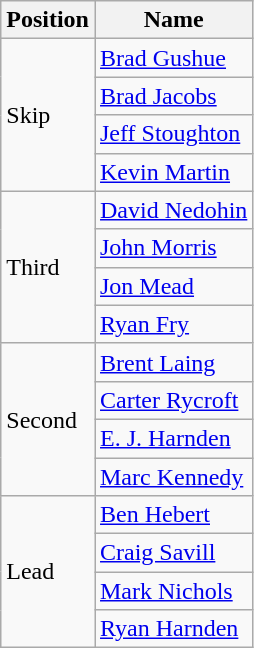<table class="wikitable sortable">
<tr>
<th>Position</th>
<th>Name</th>
</tr>
<tr>
<td rowspan=4>Skip</td>
<td><a href='#'>Brad Gushue</a></td>
</tr>
<tr>
<td><a href='#'>Brad Jacobs</a></td>
</tr>
<tr>
<td><a href='#'>Jeff Stoughton</a></td>
</tr>
<tr>
<td><a href='#'>Kevin Martin</a></td>
</tr>
<tr>
<td rowspan=4>Third</td>
<td><a href='#'>David Nedohin</a></td>
</tr>
<tr>
<td><a href='#'>John Morris</a></td>
</tr>
<tr>
<td><a href='#'>Jon Mead</a></td>
</tr>
<tr>
<td><a href='#'>Ryan Fry</a></td>
</tr>
<tr>
<td rowspan=4>Second</td>
<td><a href='#'>Brent Laing</a></td>
</tr>
<tr>
<td><a href='#'>Carter Rycroft</a></td>
</tr>
<tr>
<td><a href='#'>E. J. Harnden</a></td>
</tr>
<tr>
<td><a href='#'>Marc Kennedy</a></td>
</tr>
<tr>
<td rowspan=4>Lead</td>
<td><a href='#'>Ben Hebert</a></td>
</tr>
<tr>
<td><a href='#'>Craig Savill</a></td>
</tr>
<tr>
<td><a href='#'>Mark Nichols</a></td>
</tr>
<tr>
<td><a href='#'>Ryan Harnden</a></td>
</tr>
</table>
